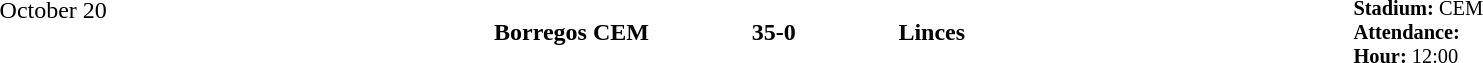<table style="width: 100%; background: transparent;" cellspacing="0">
<tr>
<td align=center valign=top rowspan=3 width=15%>October 20</td>
</tr>
<tr>
<td width=24% align=right><strong>Borregos CEM</strong></td>
<td align=center width=13%><strong>35-0</strong></td>
<td width=24%><strong>Linces</strong></td>
<td style=font-size:85% rowspan=2 valign=top><strong>Stadium:</strong> CEM<br><strong>Attendance:</strong> <br><strong>Hour:</strong> 12:00</td>
</tr>
</table>
